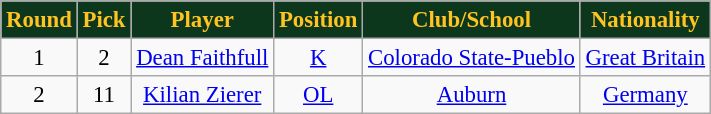<table class="wikitable" style="font-size: 95%;">
<tr>
<th style="background:#0C371D;color:#ffc322;">Round</th>
<th style="background:#0C371D;color:#ffc322;">Pick</th>
<th style="background:#0C371D;color:#ffc322;">Player</th>
<th style="background:#0C371D;color:#ffc322;">Position</th>
<th style="background:#0C371D;color:#ffc322;">Club/School</th>
<th style="background:#0C371D;color:#ffc322;">Nationality</th>
</tr>
<tr align="center">
<td align=center>1</td>
<td>2</td>
<td><a href='#'>Dean Faithfull</a></td>
<td><a href='#'>K</a></td>
<td><a href='#'>Colorado State-Pueblo</a></td>
<td> <a href='#'>Great Britain</a></td>
</tr>
<tr align="center">
<td align=center>2</td>
<td>11</td>
<td><a href='#'>Kilian Zierer</a></td>
<td><a href='#'>OL</a></td>
<td><a href='#'>Auburn</a></td>
<td> <a href='#'>Germany</a></td>
</tr>
</table>
